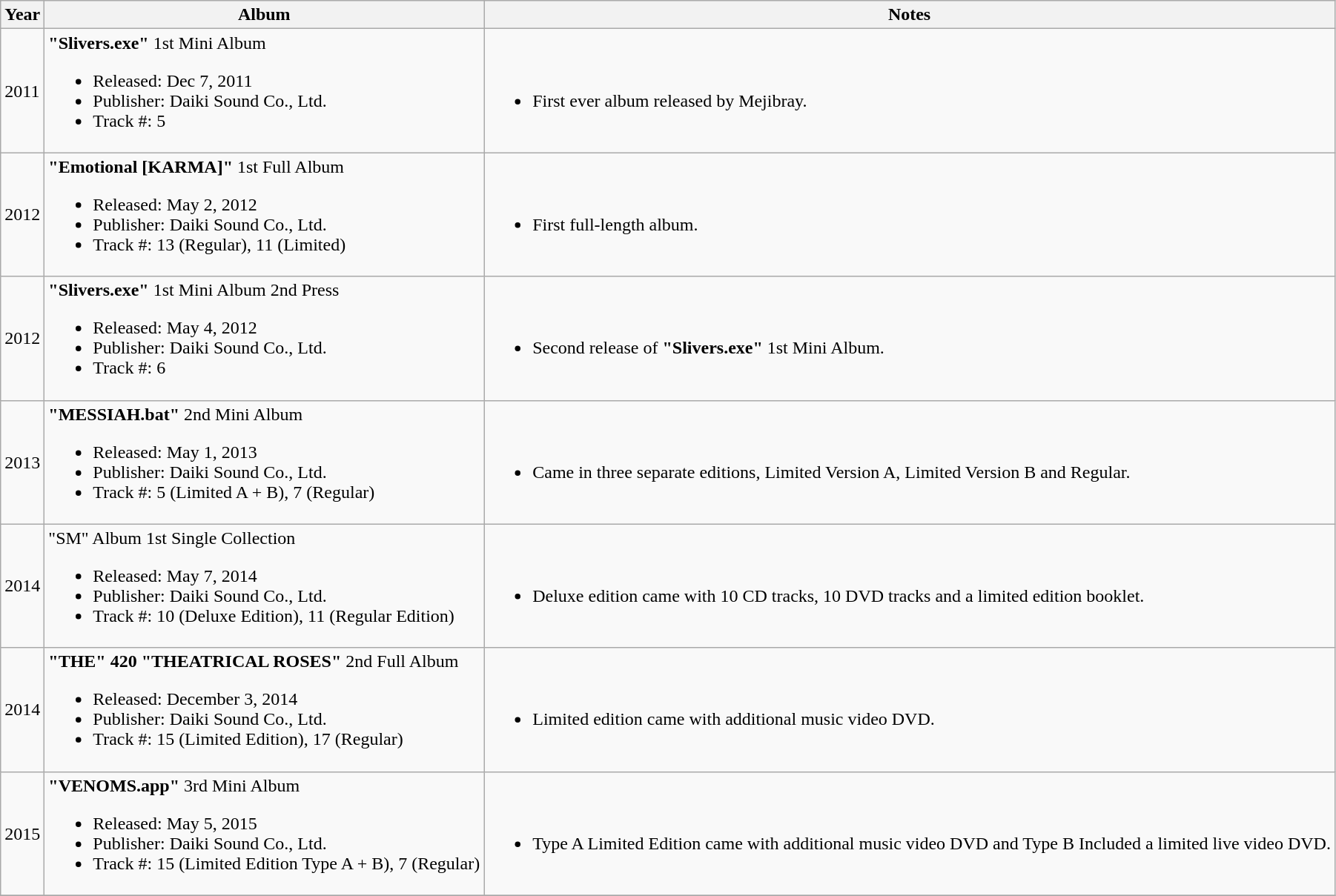<table class="wikitable sortable">
<tr>
<th>Year</th>
<th>Album</th>
<th>Notes</th>
</tr>
<tr>
<td>2011</td>
<td><strong>"Slivers.exe"</strong> 1st Mini Album<br><ul><li>Released: Dec 7, 2011</li><li>Publisher: Daiki Sound Co., Ltd.</li><li>Track #: 5</li></ul></td>
<td><br><ul><li>First ever album released by Mejibray.</li></ul></td>
</tr>
<tr>
<td>2012</td>
<td><strong>"Emotional [KARMA]"</strong> 1st Full Album<br><ul><li>Released: May 2, 2012</li><li>Publisher: Daiki Sound Co., Ltd.</li><li>Track #: 13 (Regular), 11 (Limited)</li></ul></td>
<td><br><ul><li>First full-length album.</li></ul></td>
</tr>
<tr>
<td>2012</td>
<td><strong>"Slivers.exe"</strong> 1st Mini Album 2nd Press<br><ul><li>Released: May 4, 2012</li><li>Publisher: Daiki Sound Co., Ltd.</li><li>Track #: 6</li></ul></td>
<td><br><ul><li>Second release of <strong>"Slivers.exe"</strong> 1st Mini Album.</li></ul></td>
</tr>
<tr>
<td>2013</td>
<td><strong>"MESSIAH.bat"</strong> 2nd Mini Album<br><ul><li>Released: May 1, 2013</li><li>Publisher: Daiki Sound Co., Ltd.</li><li>Track #: 5 (Limited A + B), 7 (Regular)</li></ul></td>
<td><br><ul><li>Came in three separate editions, Limited Version A, Limited Version B and Regular.</li></ul></td>
</tr>
<tr>
<td>2014</td>
<td>"SM" Album 1st Single Collection<br><ul><li>Released: May 7, 2014</li><li>Publisher: Daiki Sound Co., Ltd.</li><li>Track #: 10 (Deluxe Edition), 11 (Regular Edition)</li></ul></td>
<td><br><ul><li>Deluxe edition came with 10 CD tracks, 10 DVD tracks and a limited edition booklet.</li></ul></td>
</tr>
<tr>
<td>2014</td>
<td><strong>"THE" 420 "THEATRICAL ROSES"</strong> 2nd Full Album<br><ul><li>Released: December 3, 2014</li><li>Publisher: Daiki Sound Co., Ltd.</li><li>Track #: 15 (Limited Edition), 17 (Regular)</li></ul></td>
<td><br><ul><li>Limited edition came with additional music video DVD.</li></ul></td>
</tr>
<tr>
<td>2015</td>
<td><strong>"VENOMS.app"</strong> 3rd Mini Album<br><ul><li>Released: May 5, 2015</li><li>Publisher: Daiki Sound Co., Ltd.</li><li>Track #: 15 (Limited Edition Type A + B), 7 (Regular)</li></ul></td>
<td><br><ul><li>Type A Limited Edition came with additional music video DVD and Type B Included a limited live video DVD.</li></ul></td>
</tr>
<tr>
</tr>
</table>
